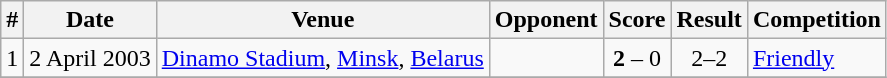<table class="wikitable" border="1">
<tr>
<th>#</th>
<th>Date</th>
<th>Venue</th>
<th>Opponent</th>
<th>Score</th>
<th>Result</th>
<th>Competition</th>
</tr>
<tr>
<td>1</td>
<td>2 April 2003</td>
<td><a href='#'>Dinamo Stadium</a>, <a href='#'>Minsk</a>, <a href='#'>Belarus</a></td>
<td></td>
<td align=center><strong>2</strong> – 0</td>
<td align=center>2–2</td>
<td><a href='#'>Friendly</a></td>
</tr>
<tr>
</tr>
</table>
